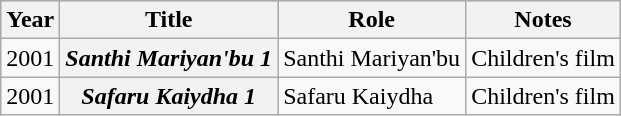<table class="wikitable sortable plainrowheaders">
<tr style="background:#ccc; text-align:center;">
<th scope="col">Year</th>
<th scope="col">Title</th>
<th scope="col">Role</th>
<th scope="col">Notes</th>
</tr>
<tr>
<td>2001</td>
<th scope="row"><em>Santhi Mariyan'bu 1</em></th>
<td>Santhi Mariyan'bu</td>
<td>Children's film</td>
</tr>
<tr>
<td>2001</td>
<th scope="row"><em>Safaru Kaiydha 1</em></th>
<td>Safaru Kaiydha</td>
<td>Children's film</td>
</tr>
</table>
